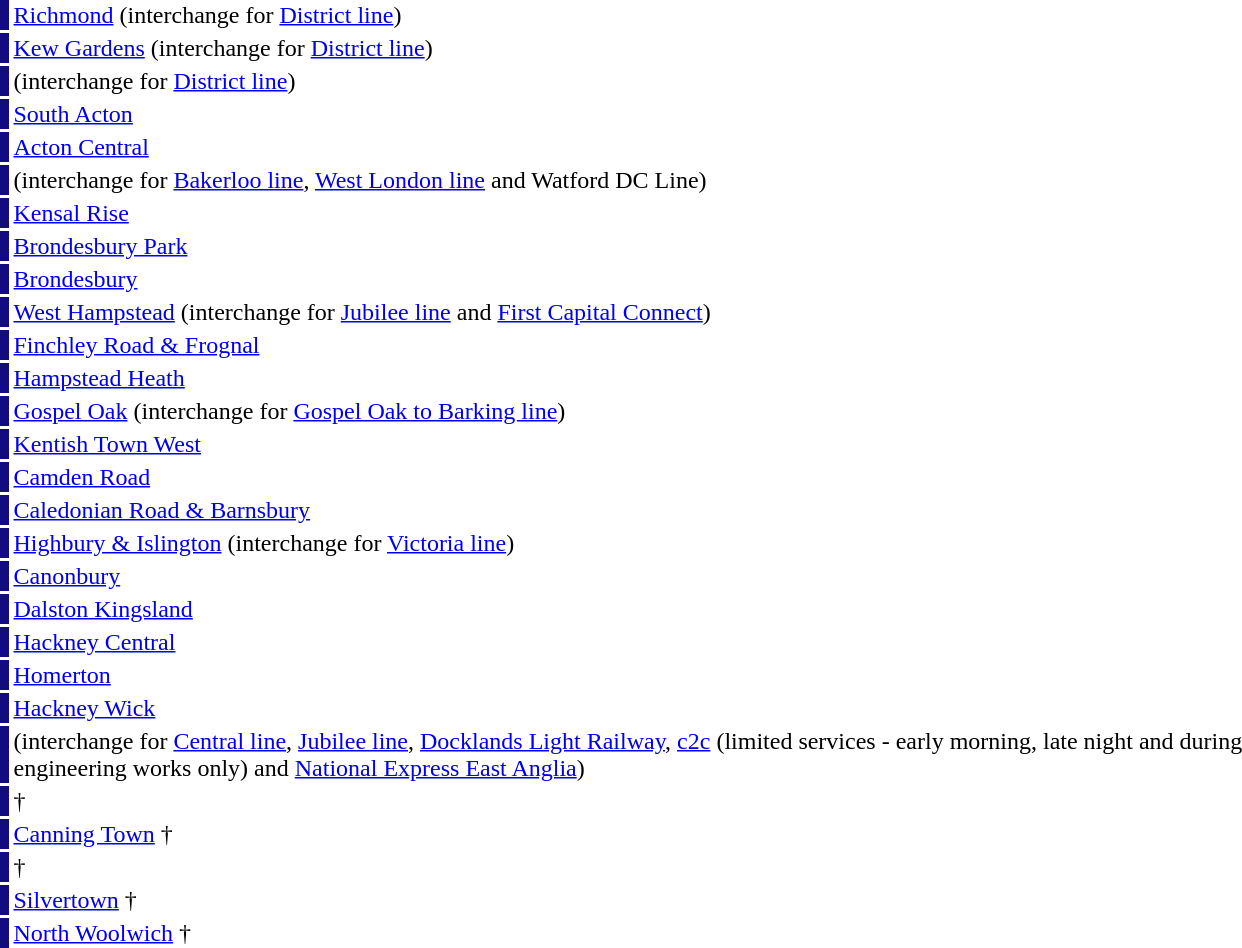<table style="width: 70%;">
<tr>
<td style="background:#120C80;"> </td>
<td><a href='#'>Richmond</a> (interchange for <a href='#'>District line</a>)</td>
</tr>
<tr>
<td style="background:#120C80;"> </td>
<td><a href='#'>Kew Gardens</a> (interchange for <a href='#'>District line</a>)</td>
</tr>
<tr>
<td style="background:#120C80;"> </td>
<td> (interchange for <a href='#'>District line</a>)</td>
</tr>
<tr>
<td style="background:#120C80;"> </td>
<td><a href='#'>South Acton</a></td>
</tr>
<tr>
<td style="background:#120C80;"> </td>
<td><a href='#'>Acton Central</a></td>
</tr>
<tr>
<td style="background:#120C80;"> </td>
<td> (interchange for <a href='#'>Bakerloo line</a>, <a href='#'>West London line</a> and Watford DC Line)</td>
</tr>
<tr>
<td style="background:#120C80;"> </td>
<td><a href='#'>Kensal Rise</a></td>
</tr>
<tr>
<td style="background:#120C80;"> </td>
<td><a href='#'>Brondesbury Park</a></td>
</tr>
<tr>
<td style="background:#120C80;"> </td>
<td><a href='#'>Brondesbury</a></td>
</tr>
<tr>
<td style="background:#120C80;"> </td>
<td><a href='#'>West Hampstead</a> (interchange for <a href='#'>Jubilee line</a> and <a href='#'>First Capital Connect</a>)</td>
</tr>
<tr>
<td style="background:#120C80;"> </td>
<td><a href='#'>Finchley Road & Frognal</a></td>
</tr>
<tr>
<td style="background:#120C80;"> </td>
<td><a href='#'>Hampstead Heath</a></td>
</tr>
<tr>
<td style="background:#120C80;"> </td>
<td><a href='#'>Gospel Oak</a> (interchange for <a href='#'>Gospel Oak to Barking line</a>)</td>
</tr>
<tr>
<td style="background:#120C80;"> </td>
<td><a href='#'>Kentish Town West</a></td>
</tr>
<tr>
<td style="background:#120C80;"> </td>
<td><a href='#'>Camden Road</a></td>
</tr>
<tr>
<td style="background:#120C80;"> </td>
<td><a href='#'>Caledonian Road & Barnsbury</a></td>
</tr>
<tr>
<td style="background:#120C80;"> </td>
<td><a href='#'>Highbury & Islington</a> (interchange for <a href='#'>Victoria line</a>)</td>
</tr>
<tr>
<td style="background:#120C80;"> </td>
<td><a href='#'>Canonbury</a></td>
</tr>
<tr>
<td style="background:#120C80;"> </td>
<td><a href='#'>Dalston Kingsland</a></td>
</tr>
<tr>
<td style="background:#120C80;"> </td>
<td><a href='#'>Hackney Central</a></td>
</tr>
<tr>
<td style="background:#120C80;"> </td>
<td><a href='#'>Homerton</a></td>
</tr>
<tr>
<td style="background:#120C80;"> </td>
<td><a href='#'>Hackney Wick</a></td>
</tr>
<tr>
<td style="background:#120C80;"> </td>
<td> (interchange for <a href='#'>Central line</a>, <a href='#'>Jubilee line</a>, <a href='#'>Docklands Light Railway</a>, <a href='#'>c2c</a> (limited services - early morning, late night and during engineering works only) and <a href='#'>National Express East Anglia</a>)</td>
</tr>
<tr>
<td style="background:#120C80;"> </td>
<td> †</td>
</tr>
<tr>
<td style="background:#120C80;"> </td>
<td><a href='#'>Canning Town</a>  †</td>
</tr>
<tr>
<td style="background:#120C80;"> </td>
<td> †</td>
</tr>
<tr>
<td style="background:#120C80;"> </td>
<td><a href='#'>Silvertown</a> †</td>
</tr>
<tr>
<td style="background:#120C80;"> </td>
<td><a href='#'>North Woolwich</a> †</td>
</tr>
</table>
